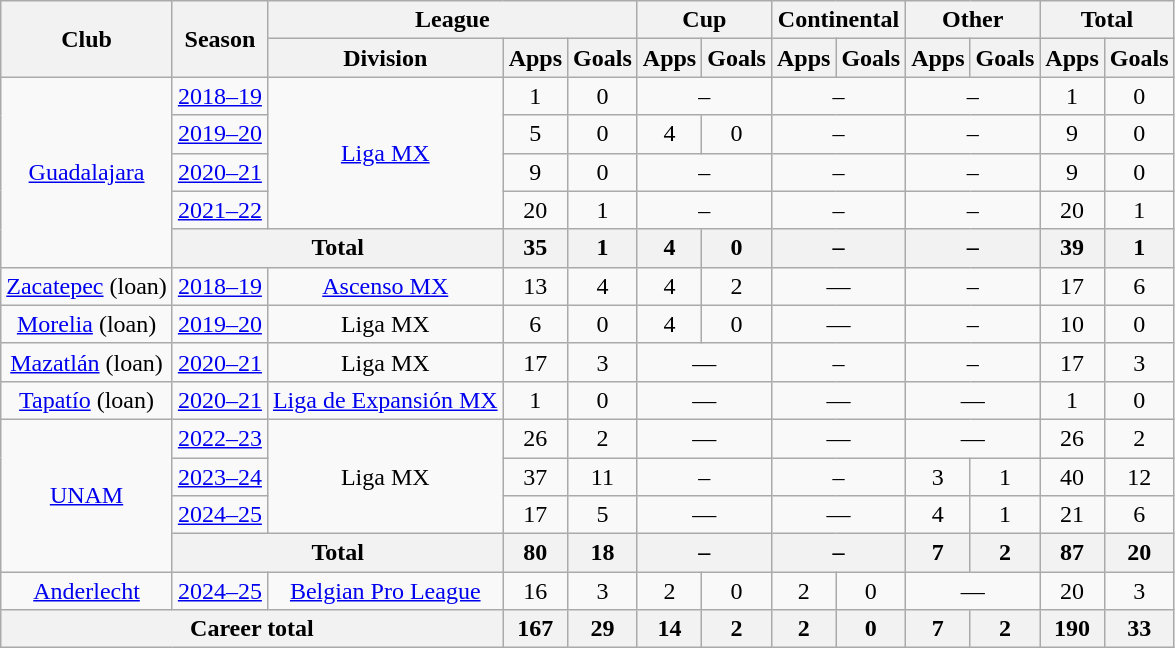<table class="wikitable" style="text-align:center">
<tr>
<th rowspan="2">Club</th>
<th rowspan="2">Season</th>
<th colspan="3">League</th>
<th colspan="2">Cup</th>
<th colspan="2">Continental</th>
<th colspan="2">Other</th>
<th colspan="2">Total</th>
</tr>
<tr>
<th>Division</th>
<th>Apps</th>
<th>Goals</th>
<th>Apps</th>
<th>Goals</th>
<th>Apps</th>
<th>Goals</th>
<th>Apps</th>
<th>Goals</th>
<th>Apps</th>
<th>Goals</th>
</tr>
<tr>
<td rowspan="5"><a href='#'>Guadalajara</a></td>
<td><a href='#'>2018–19</a></td>
<td rowspan="4"><a href='#'>Liga MX</a></td>
<td>1</td>
<td>0</td>
<td colspan="2">–</td>
<td colspan="2">–</td>
<td colspan="2">–</td>
<td>1</td>
<td>0</td>
</tr>
<tr>
<td><a href='#'>2019–20</a></td>
<td>5</td>
<td>0</td>
<td>4</td>
<td>0</td>
<td colspan="2">–</td>
<td colspan="2">–</td>
<td>9</td>
<td>0</td>
</tr>
<tr>
<td><a href='#'>2020–21</a></td>
<td>9</td>
<td>0</td>
<td colspan="2">–</td>
<td colspan="2">–</td>
<td colspan="2">–</td>
<td>9</td>
<td>0</td>
</tr>
<tr>
<td><a href='#'>2021–22</a></td>
<td>20</td>
<td>1</td>
<td colspan="2">–</td>
<td colspan="2">–</td>
<td colspan="2">–</td>
<td>20</td>
<td>1</td>
</tr>
<tr>
<th colspan="2">Total</th>
<th>35</th>
<th>1</th>
<th>4</th>
<th>0</th>
<th colspan="2">–</th>
<th colspan="2">–</th>
<th>39</th>
<th>1</th>
</tr>
<tr>
<td><a href='#'>Zacatepec</a> (loan)</td>
<td><a href='#'>2018–19</a></td>
<td><a href='#'>Ascenso MX</a></td>
<td>13</td>
<td>4</td>
<td>4</td>
<td>2</td>
<td colspan="2">—</td>
<td colspan="2">–</td>
<td>17</td>
<td>6</td>
</tr>
<tr>
<td><a href='#'>Morelia</a> (loan)</td>
<td><a href='#'>2019–20</a></td>
<td>Liga MX</td>
<td>6</td>
<td>0</td>
<td>4</td>
<td>0</td>
<td colspan="2">—</td>
<td colspan="2">–</td>
<td>10</td>
<td>0</td>
</tr>
<tr>
<td><a href='#'>Mazatlán</a> (loan)</td>
<td><a href='#'>2020–21</a></td>
<td>Liga MX</td>
<td>17</td>
<td>3</td>
<td colspan="2">—</td>
<td colspan="2">–</td>
<td colspan="2">–</td>
<td>17</td>
<td>3</td>
</tr>
<tr>
<td><a href='#'>Tapatío</a> (loan)</td>
<td><a href='#'>2020–21</a></td>
<td><a href='#'>Liga de Expansión MX</a></td>
<td>1</td>
<td>0</td>
<td colspan="2">—</td>
<td colspan="2">—</td>
<td colspan="2">—</td>
<td>1</td>
<td>0</td>
</tr>
<tr>
<td rowspan="4"><a href='#'>UNAM</a></td>
<td><a href='#'>2022–23</a></td>
<td rowspan="3">Liga MX</td>
<td>26</td>
<td>2</td>
<td colspan="2">—</td>
<td colspan="2">—</td>
<td colspan="2">—</td>
<td>26</td>
<td>2</td>
</tr>
<tr>
<td><a href='#'>2023–24</a></td>
<td>37</td>
<td>11</td>
<td colspan="2">–</td>
<td colspan="2">–</td>
<td>3</td>
<td>1</td>
<td>40</td>
<td>12</td>
</tr>
<tr>
<td><a href='#'>2024–25</a></td>
<td>17</td>
<td>5</td>
<td colspan="2">—</td>
<td colspan="2">—</td>
<td>4</td>
<td>1</td>
<td>21</td>
<td>6</td>
</tr>
<tr>
<th colspan="2">Total</th>
<th>80</th>
<th>18</th>
<th colspan="2">–</th>
<th colspan="2">–</th>
<th>7</th>
<th>2</th>
<th>87</th>
<th>20</th>
</tr>
<tr>
<td rowspan="1"><a href='#'>Anderlecht</a></td>
<td><a href='#'>2024–25</a></td>
<td><a href='#'>Belgian Pro League</a></td>
<td>16</td>
<td>3</td>
<td>2</td>
<td>0</td>
<td>2</td>
<td>0</td>
<td colspan="2">—</td>
<td>20</td>
<td>3</td>
</tr>
<tr>
<th colspan="3">Career total</th>
<th>167</th>
<th>29</th>
<th>14</th>
<th>2</th>
<th>2</th>
<th>0</th>
<th>7</th>
<th>2</th>
<th>190</th>
<th>33</th>
</tr>
</table>
